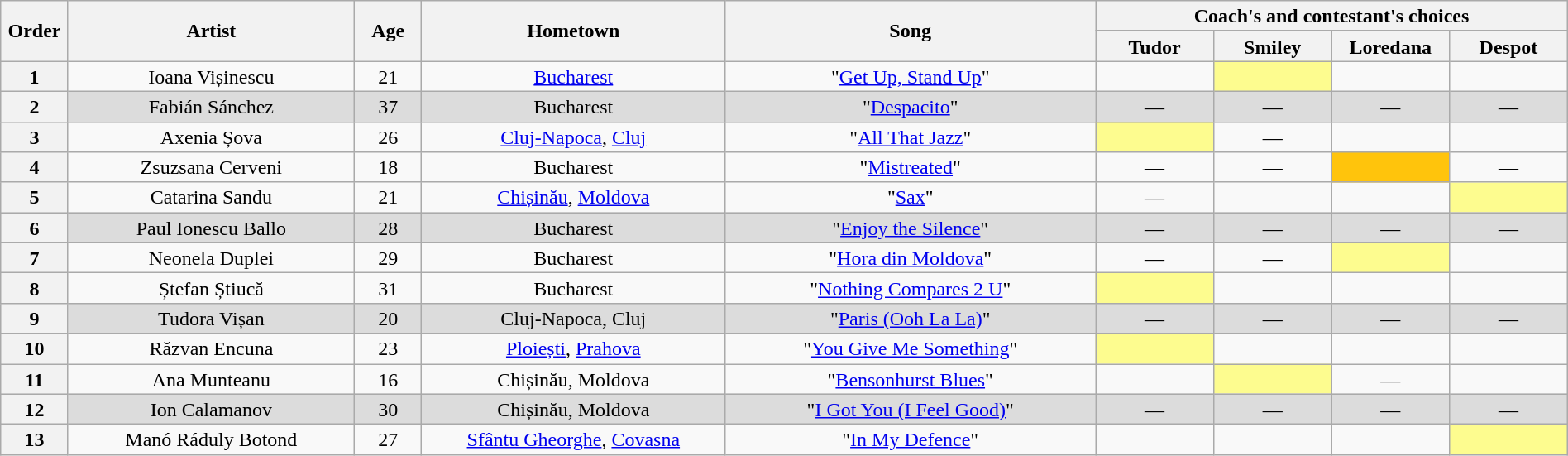<table class="wikitable" style="text-align:center; line-height:17px; width:100%;">
<tr>
<th scope="col" rowspan="2" style="width:04%;">Order</th>
<th scope="col" rowspan="2" style="width:17%;">Artist</th>
<th scope="col" rowspan="2" style="width:04%;">Age</th>
<th scope="col" rowspan="2" style="width:18%;">Hometown</th>
<th scope="col" rowspan="2" style="width:22%;">Song</th>
<th scope="col" colspan="4" style="width:24%;">Coach's and contestant's choices</th>
</tr>
<tr>
<th style="width:07%;">Tudor</th>
<th style="width:07%;">Smiley</th>
<th style="width:07%;">Loredana</th>
<th style="width:07%;">Despot</th>
</tr>
<tr>
<th>1</th>
<td>Ioana Vișinescu</td>
<td>21</td>
<td><a href='#'>Bucharest</a></td>
<td>"<a href='#'>Get Up, Stand Up</a>"</td>
<td></td>
<td bgcolor="#fdfc8f"></td>
<td></td>
<td></td>
</tr>
<tr bgcolor="#dcdcdc">
<th>2</th>
<td>Fabián Sánchez</td>
<td>37</td>
<td>Bucharest</td>
<td>"<a href='#'>Despacito</a>"</td>
<td>—</td>
<td>—</td>
<td>—</td>
<td>—</td>
</tr>
<tr>
<th>3</th>
<td>Axenia Șova</td>
<td>26</td>
<td><a href='#'>Cluj-Napoca</a>, <a href='#'>Cluj</a></td>
<td>"<a href='#'>All That Jazz</a>"</td>
<td bgcolor="#fdfc8f"><strong></strong></td>
<td>—</td>
<td></td>
<td></td>
</tr>
<tr>
<th>4</th>
<td>Zsuzsana Cerveni</td>
<td>18</td>
<td>Bucharest</td>
<td>"<a href='#'>Mistreated</a>"</td>
<td>—</td>
<td>—</td>
<td bgcolor="#ffc40c"></td>
<td>—</td>
</tr>
<tr>
<th>5</th>
<td>Catarina Sandu</td>
<td>21</td>
<td><a href='#'>Chișinău</a>, <a href='#'>Moldova</a></td>
<td>"<a href='#'>Sax</a>"</td>
<td>—</td>
<td></td>
<td></td>
<td bgcolor="#fdfc8f"></td>
</tr>
<tr bgcolor="#dcdcdc">
<th>6</th>
<td>Paul Ionescu Ballo</td>
<td>28</td>
<td>Bucharest</td>
<td>"<a href='#'>Enjoy the Silence</a>"</td>
<td>—</td>
<td>—</td>
<td>—</td>
<td>—</td>
</tr>
<tr>
<th>7</th>
<td>Neonela Duplei</td>
<td>29</td>
<td>Bucharest</td>
<td>"<a href='#'>Hora din Moldova</a>"</td>
<td>—</td>
<td>—</td>
<td bgcolor="#fdfc8f"></td>
<td></td>
</tr>
<tr>
<th>8</th>
<td>Ștefan Știucă</td>
<td>31</td>
<td>Bucharest</td>
<td>"<a href='#'>Nothing Compares 2 U</a>"</td>
<td bgcolor="#fdfc8f"></td>
<td></td>
<td></td>
<td></td>
</tr>
<tr bgcolor="#dcdcdc">
<th>9</th>
<td>Tudora Vișan</td>
<td>20</td>
<td>Cluj-Napoca, Cluj</td>
<td>"<a href='#'>Paris (Ooh La La)</a>"</td>
<td>—</td>
<td>—</td>
<td>—</td>
<td>—</td>
</tr>
<tr>
<th>10</th>
<td>Răzvan Encuna</td>
<td>23</td>
<td><a href='#'>Ploiești</a>, <a href='#'>Prahova</a></td>
<td>"<a href='#'>You Give Me Something</a>"</td>
<td bgcolor="#fdfc8f"></td>
<td></td>
<td></td>
<td></td>
</tr>
<tr>
<th>11</th>
<td>Ana Munteanu</td>
<td>16</td>
<td>Chișinău, Moldova</td>
<td>"<a href='#'>Bensonhurst Blues</a>"</td>
<td></td>
<td bgcolor="#fdfc8f"></td>
<td>—</td>
<td></td>
</tr>
<tr bgcolor="#dcdcdc">
<th>12</th>
<td>Ion Calamanov</td>
<td>30</td>
<td>Chișinău, Moldova</td>
<td>"<a href='#'>I Got You (I Feel Good)</a>"</td>
<td>—</td>
<td>—</td>
<td>—</td>
<td>—</td>
</tr>
<tr>
<th>13</th>
<td>Manó Ráduly Botond</td>
<td>27</td>
<td><a href='#'>Sfântu Gheorghe</a>, <a href='#'>Covasna</a></td>
<td>"<a href='#'>In My Defence</a>"</td>
<td></td>
<td></td>
<td></td>
<td bgcolor="#fdfc8f"></td>
</tr>
</table>
